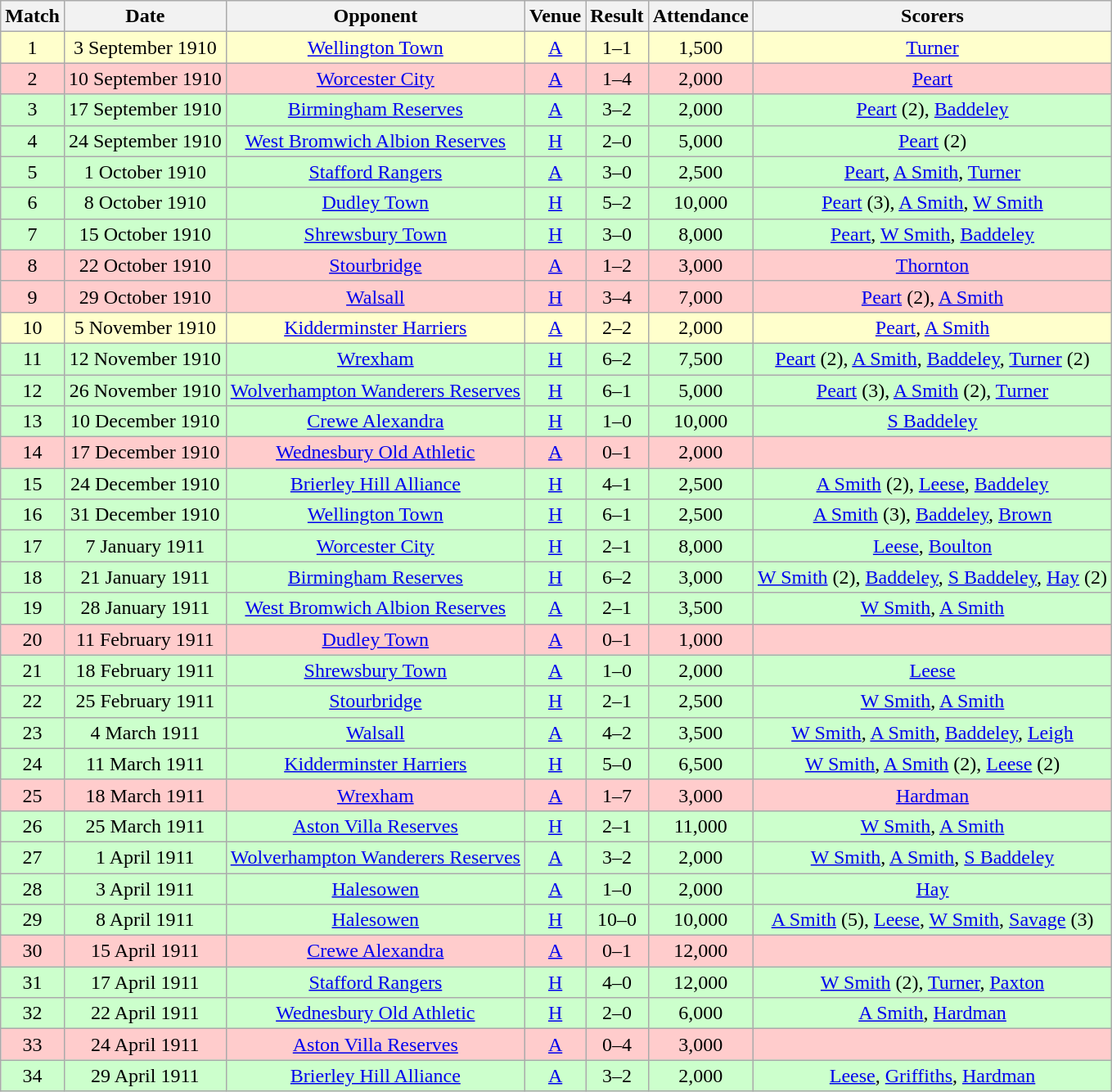<table class="wikitable" style="font-size:100%; text-align:center">
<tr>
<th>Match</th>
<th>Date</th>
<th>Opponent</th>
<th>Venue</th>
<th>Result</th>
<th>Attendance</th>
<th>Scorers</th>
</tr>
<tr style="background-color: #FFFFCC;">
<td>1</td>
<td>3 September 1910</td>
<td><a href='#'>Wellington Town</a></td>
<td><a href='#'>A</a></td>
<td>1–1</td>
<td>1,500</td>
<td><a href='#'>Turner</a></td>
</tr>
<tr style="background-color: #FFCCCC;">
<td>2</td>
<td>10 September 1910</td>
<td><a href='#'>Worcester City</a></td>
<td><a href='#'>A</a></td>
<td>1–4</td>
<td>2,000</td>
<td><a href='#'>Peart</a></td>
</tr>
<tr style="background-color: #CCFFCC;">
<td>3</td>
<td>17 September 1910</td>
<td><a href='#'>Birmingham Reserves</a></td>
<td><a href='#'>A</a></td>
<td>3–2</td>
<td>2,000</td>
<td><a href='#'>Peart</a> (2), <a href='#'>Baddeley</a></td>
</tr>
<tr style="background-color: #CCFFCC;">
<td>4</td>
<td>24 September 1910</td>
<td><a href='#'>West Bromwich Albion Reserves</a></td>
<td><a href='#'>H</a></td>
<td>2–0</td>
<td>5,000</td>
<td><a href='#'>Peart</a> (2)</td>
</tr>
<tr style="background-color: #CCFFCC;">
<td>5</td>
<td>1 October 1910</td>
<td><a href='#'>Stafford Rangers</a></td>
<td><a href='#'>A</a></td>
<td>3–0</td>
<td>2,500</td>
<td><a href='#'>Peart</a>, <a href='#'>A Smith</a>, <a href='#'>Turner</a></td>
</tr>
<tr style="background-color: #CCFFCC;">
<td>6</td>
<td>8 October 1910</td>
<td><a href='#'>Dudley Town</a></td>
<td><a href='#'>H</a></td>
<td>5–2</td>
<td>10,000</td>
<td><a href='#'>Peart</a> (3), <a href='#'>A Smith</a>, <a href='#'>W Smith</a></td>
</tr>
<tr style="background-color: #CCFFCC;">
<td>7</td>
<td>15 October 1910</td>
<td><a href='#'>Shrewsbury Town</a></td>
<td><a href='#'>H</a></td>
<td>3–0</td>
<td>8,000</td>
<td><a href='#'>Peart</a>, <a href='#'>W Smith</a>, <a href='#'>Baddeley</a></td>
</tr>
<tr style="background-color: #FFCCCC;">
<td>8</td>
<td>22 October 1910</td>
<td><a href='#'>Stourbridge</a></td>
<td><a href='#'>A</a></td>
<td>1–2</td>
<td>3,000</td>
<td><a href='#'>Thornton</a></td>
</tr>
<tr style="background-color: #FFCCCC;">
<td>9</td>
<td>29 October 1910</td>
<td><a href='#'>Walsall</a></td>
<td><a href='#'>H</a></td>
<td>3–4</td>
<td>7,000</td>
<td><a href='#'>Peart</a> (2), <a href='#'>A
 Smith</a></td>
</tr>
<tr style="background-color: #FFFFCC;">
<td>10</td>
<td>5 November 1910</td>
<td><a href='#'>Kidderminster Harriers</a></td>
<td><a href='#'>A</a></td>
<td>2–2</td>
<td>2,000</td>
<td><a href='#'>Peart</a>, <a href='#'>A Smith</a></td>
</tr>
<tr style="background-color: #CCFFCC;">
<td>11</td>
<td>12 November 1910</td>
<td><a href='#'>Wrexham</a></td>
<td><a href='#'>H</a></td>
<td>6–2</td>
<td>7,500</td>
<td><a href='#'>Peart</a> (2), <a href='#'>A Smith</a>, <a href='#'>Baddeley</a>, <a href='#'>Turner</a> (2)</td>
</tr>
<tr style="background-color: #CCFFCC;">
<td>12</td>
<td>26 November 1910</td>
<td><a href='#'>Wolverhampton Wanderers Reserves</a></td>
<td><a href='#'>H</a></td>
<td>6–1</td>
<td>5,000</td>
<td><a href='#'>Peart</a> (3), <a href='#'>A Smith</a> (2), <a href='#'>Turner</a></td>
</tr>
<tr style="background-color: #CCFFCC;">
<td>13</td>
<td>10 December 1910</td>
<td><a href='#'>Crewe Alexandra</a></td>
<td><a href='#'>H</a></td>
<td>1–0</td>
<td>10,000</td>
<td><a href='#'>S Baddeley</a></td>
</tr>
<tr style="background-color: #FFCCCC;">
<td>14</td>
<td>17 December 1910</td>
<td><a href='#'>Wednesbury Old Athletic</a></td>
<td><a href='#'>A</a></td>
<td>0–1</td>
<td>2,000</td>
<td></td>
</tr>
<tr style="background-color: #CCFFCC;">
<td>15</td>
<td>24 December 1910</td>
<td><a href='#'>Brierley Hill Alliance</a></td>
<td><a href='#'>H</a></td>
<td>4–1</td>
<td>2,500</td>
<td><a href='#'>A Smith</a> (2), <a href='#'>Leese</a>, <a href='#'>Baddeley</a></td>
</tr>
<tr style="background-color: #CCFFCC;">
<td>16</td>
<td>31 December 1910</td>
<td><a href='#'>Wellington Town</a></td>
<td><a href='#'>H</a></td>
<td>6–1</td>
<td>2,500</td>
<td><a href='#'>A Smith</a> (3), <a href='#'>Baddeley</a>, <a href='#'>Brown</a></td>
</tr>
<tr style="background-color: #CCFFCC;">
<td>17</td>
<td>7 January 1911</td>
<td><a href='#'>Worcester City</a></td>
<td><a href='#'>H</a></td>
<td>2–1</td>
<td>8,000</td>
<td><a href='#'>Leese</a>, <a href='#'>Boulton</a></td>
</tr>
<tr style="background-color: #CCFFCC;">
<td>18</td>
<td>21 January 1911</td>
<td><a href='#'>Birmingham Reserves</a></td>
<td><a href='#'>H</a></td>
<td>6–2</td>
<td>3,000</td>
<td><a href='#'>W Smith</a> (2), <a href='#'>Baddeley</a>, <a href='#'>S Baddeley</a>, <a href='#'>Hay</a> (2)</td>
</tr>
<tr style="background-color: #CCFFCC;">
<td>19</td>
<td>28 January 1911</td>
<td><a href='#'>West Bromwich Albion Reserves</a></td>
<td><a href='#'>A</a></td>
<td>2–1</td>
<td>3,500</td>
<td><a href='#'>W Smith</a>, <a href='#'>A Smith</a></td>
</tr>
<tr style="background-color: #FFCCCC;">
<td>20</td>
<td>11 February 1911</td>
<td><a href='#'>Dudley Town</a></td>
<td><a href='#'>A</a></td>
<td>0–1</td>
<td>1,000</td>
<td></td>
</tr>
<tr style="background-color: #CCFFCC;">
<td>21</td>
<td>18 February 1911</td>
<td><a href='#'>Shrewsbury Town</a></td>
<td><a href='#'>A</a></td>
<td>1–0</td>
<td>2,000</td>
<td><a href='#'>Leese</a></td>
</tr>
<tr style="background-color: #CCFFCC;">
<td>22</td>
<td>25 February 1911</td>
<td><a href='#'>Stourbridge</a></td>
<td><a href='#'>H</a></td>
<td>2–1</td>
<td>2,500</td>
<td><a href='#'>W Smith</a>, <a href='#'>A Smith</a></td>
</tr>
<tr style="background-color: #CCFFCC;">
<td>23</td>
<td>4 March 1911</td>
<td><a href='#'>Walsall</a></td>
<td><a href='#'>A</a></td>
<td>4–2</td>
<td>3,500</td>
<td><a href='#'>W Smith</a>, <a href='#'>A Smith</a>, <a href='#'>Baddeley</a>, <a href='#'>Leigh</a></td>
</tr>
<tr style="background-color: #CCFFCC;">
<td>24</td>
<td>11 March 1911</td>
<td><a href='#'>Kidderminster Harriers</a></td>
<td><a href='#'>H</a></td>
<td>5–0</td>
<td>6,500</td>
<td><a href='#'>W Smith</a>, <a href='#'>A Smith</a> (2), <a href='#'>Leese</a> (2)</td>
</tr>
<tr style="background-color: #FFCCCC;">
<td>25</td>
<td>18 March 1911</td>
<td><a href='#'>Wrexham</a></td>
<td><a href='#'>A</a></td>
<td>1–7</td>
<td>3,000</td>
<td><a href='#'>Hardman</a></td>
</tr>
<tr style="background-color: #CCFFCC;">
<td>26</td>
<td>25 March 1911</td>
<td><a href='#'>Aston Villa Reserves</a></td>
<td><a href='#'>H</a></td>
<td>2–1</td>
<td>11,000</td>
<td><a href='#'>W Smith</a>, <a href='#'>A Smith</a></td>
</tr>
<tr style="background-color: #CCFFCC;">
<td>27</td>
<td>1 April 1911</td>
<td><a href='#'>Wolverhampton Wanderers Reserves</a></td>
<td><a href='#'>A</a></td>
<td>3–2</td>
<td>2,000</td>
<td><a href='#'>W Smith</a>, <a href='#'>A Smith</a>, <a href='#'>S Baddeley</a></td>
</tr>
<tr style="background-color: #CCFFCC;">
<td>28</td>
<td>3 April 1911</td>
<td><a href='#'>Halesowen</a></td>
<td><a href='#'>A</a></td>
<td>1–0</td>
<td>2,000</td>
<td><a href='#'>Hay</a></td>
</tr>
<tr style="background-color: #CCFFCC;">
<td>29</td>
<td>8 April 1911</td>
<td><a href='#'>Halesowen</a></td>
<td><a href='#'>H</a></td>
<td>10–0</td>
<td>10,000</td>
<td><a href='#'>A Smith</a> (5), <a href='#'>Leese</a>, <a href='#'>W Smith</a>, <a href='#'>Savage</a> (3)</td>
</tr>
<tr style="background-color: #FFCCCC;">
<td>30</td>
<td>15 April 1911</td>
<td><a href='#'>Crewe Alexandra</a></td>
<td><a href='#'>A</a></td>
<td>0–1</td>
<td>12,000</td>
<td></td>
</tr>
<tr style="background-color: #CCFFCC;">
<td>31</td>
<td>17 April 1911</td>
<td><a href='#'>Stafford Rangers</a></td>
<td><a href='#'>H</a></td>
<td>4–0</td>
<td>12,000</td>
<td><a href='#'>W Smith</a> (2), <a href='#'>Turner</a>, <a href='#'>Paxton</a></td>
</tr>
<tr style="background-color: #CCFFCC;">
<td>32</td>
<td>22 April 1911</td>
<td><a href='#'>Wednesbury Old Athletic</a></td>
<td><a href='#'>H</a></td>
<td>2–0</td>
<td>6,000</td>
<td><a href='#'>A Smith</a>, <a href='#'>Hardman</a></td>
</tr>
<tr style="background-color: #FFCCCC;">
<td>33</td>
<td>24 April 1911</td>
<td><a href='#'>Aston Villa Reserves</a></td>
<td><a href='#'>A</a></td>
<td>0–4</td>
<td>3,000</td>
<td></td>
</tr>
<tr style="background-color: #CCFFCC;">
<td>34</td>
<td>29 April 1911</td>
<td><a href='#'>Brierley Hill Alliance</a></td>
<td><a href='#'>A</a></td>
<td>3–2</td>
<td>2,000</td>
<td><a href='#'>Leese</a>, <a href='#'>Griffiths</a>, <a href='#'>Hardman</a></td>
</tr>
</table>
